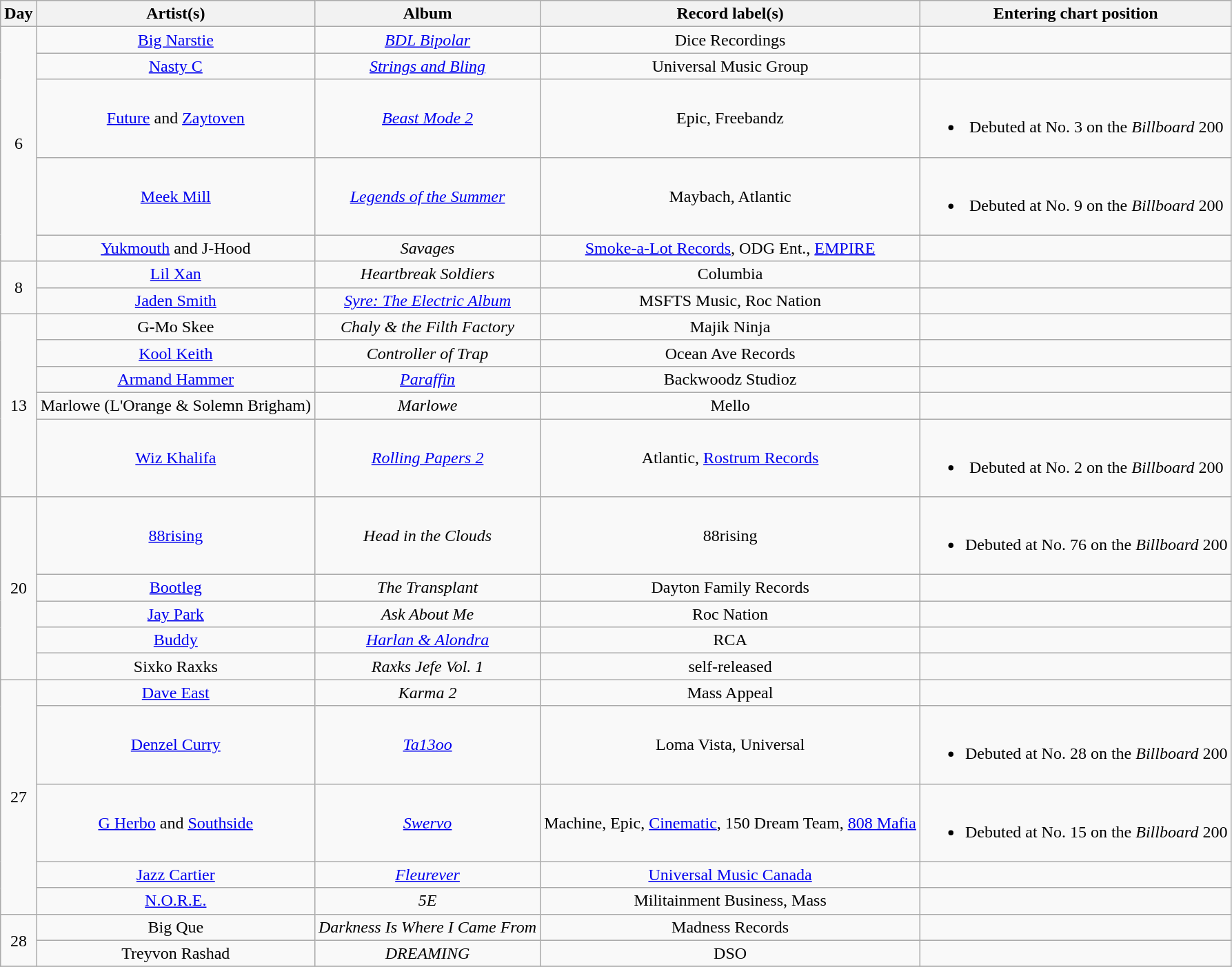<table class="wikitable" style="text-align:center;">
<tr>
<th scope="col">Day</th>
<th scope="col">Artist(s)</th>
<th scope="col">Album</th>
<th scope="col">Record label(s)</th>
<th scope="col">Entering chart position</th>
</tr>
<tr>
<td rowspan="5">6</td>
<td><a href='#'>Big Narstie</a></td>
<td><em><a href='#'>BDL Bipolar</a></em></td>
<td>Dice Recordings</td>
<td></td>
</tr>
<tr>
<td><a href='#'>Nasty C</a></td>
<td><em><a href='#'>Strings and Bling</a></em></td>
<td>Universal Music Group</td>
<td></td>
</tr>
<tr>
<td><a href='#'>Future</a> and <a href='#'>Zaytoven</a></td>
<td><em><a href='#'>Beast Mode 2</a></em></td>
<td>Epic, Freebandz</td>
<td><br><ul><li>Debuted at No. 3 on the <em>Billboard</em> 200</li></ul></td>
</tr>
<tr>
<td><a href='#'>Meek Mill</a></td>
<td><em><a href='#'>Legends of the Summer</a></em></td>
<td>Maybach, Atlantic</td>
<td><br><ul><li>Debuted at No. 9 on the <em>Billboard</em> 200</li></ul></td>
</tr>
<tr>
<td><a href='#'>Yukmouth</a> and J-Hood</td>
<td><em>Savages</em></td>
<td><a href='#'>Smoke-a-Lot Records</a>, ODG Ent., <a href='#'>EMPIRE</a></td>
<td></td>
</tr>
<tr>
<td rowspan="2">8</td>
<td><a href='#'>Lil Xan</a></td>
<td><em>Heartbreak Soldiers</em></td>
<td>Columbia</td>
<td></td>
</tr>
<tr>
<td><a href='#'>Jaden Smith</a></td>
<td><em><a href='#'>Syre: The Electric Album</a></em></td>
<td>MSFTS Music, Roc Nation</td>
<td></td>
</tr>
<tr>
<td rowspan="5">13</td>
<td>G-Mo Skee</td>
<td><em>Chaly & the Filth Factory</em></td>
<td>Majik Ninja</td>
<td></td>
</tr>
<tr>
<td><a href='#'>Kool Keith</a></td>
<td><em>Controller of Trap</em></td>
<td>Ocean Ave Records</td>
<td></td>
</tr>
<tr>
<td><a href='#'>Armand Hammer</a></td>
<td><em><a href='#'>Paraffin</a></em></td>
<td>Backwoodz Studioz</td>
<td></td>
</tr>
<tr>
<td>Marlowe (L'Orange & Solemn Brigham)</td>
<td><em>Marlowe</em></td>
<td>Mello</td>
<td></td>
</tr>
<tr>
<td><a href='#'>Wiz Khalifa</a></td>
<td><em><a href='#'>Rolling Papers 2</a></em></td>
<td>Atlantic, <a href='#'>Rostrum Records</a></td>
<td><br><ul><li>Debuted at No. 2 on the <em>Billboard</em> 200</li></ul></td>
</tr>
<tr>
<td rowspan="5">20</td>
<td><a href='#'>88rising</a></td>
<td><em>Head in the Clouds</em></td>
<td>88rising</td>
<td><br><ul><li>Debuted at No. 76 on the <em>Billboard</em> 200</li></ul></td>
</tr>
<tr>
<td><a href='#'>Bootleg</a></td>
<td><em>The Transplant</em></td>
<td>Dayton Family Records</td>
<td></td>
</tr>
<tr>
<td><a href='#'>Jay Park</a></td>
<td><em>Ask About Me</em></td>
<td>Roc Nation</td>
<td></td>
</tr>
<tr>
<td><a href='#'>Buddy</a></td>
<td><em><a href='#'>Harlan & Alondra</a></em></td>
<td>RCA</td>
<td></td>
</tr>
<tr>
<td>Sixko Raxks</td>
<td><em>Raxks Jefe Vol. 1</em></td>
<td>self-released</td>
<td></td>
</tr>
<tr>
<td rowspan="5">27</td>
<td><a href='#'>Dave East</a></td>
<td><em>Karma 2</em></td>
<td>Mass Appeal</td>
<td></td>
</tr>
<tr>
<td><a href='#'>Denzel Curry</a></td>
<td><em><a href='#'>Ta13oo</a></em></td>
<td>Loma Vista, Universal</td>
<td><br><ul><li>Debuted at No. 28 on the <em>Billboard</em> 200</li></ul></td>
</tr>
<tr>
<td><a href='#'>G Herbo</a> and <a href='#'>Southside</a></td>
<td><em><a href='#'>Swervo</a></em></td>
<td>Machine, Epic, <a href='#'>Cinematic</a>, 150 Dream Team, <a href='#'>808 Mafia</a></td>
<td><br><ul><li>Debuted at No. 15 on the <em>Billboard</em> 200</li></ul></td>
</tr>
<tr>
<td><a href='#'>Jazz Cartier</a></td>
<td><em><a href='#'>Fleurever</a></em></td>
<td><a href='#'>Universal Music Canada</a></td>
<td></td>
</tr>
<tr>
<td><a href='#'>N.O.R.E.</a></td>
<td><em>5E</em></td>
<td>Militainment Business, Mass</td>
<td></td>
</tr>
<tr>
<td rowspan="2">28</td>
<td>Big Que</td>
<td><em>Darkness Is Where I Came From</em></td>
<td>Madness Records</td>
<td></td>
</tr>
<tr>
<td>Treyvon Rashad</td>
<td><em>DREAMING</em></td>
<td>DSO</td>
<td></td>
</tr>
<tr>
</tr>
</table>
